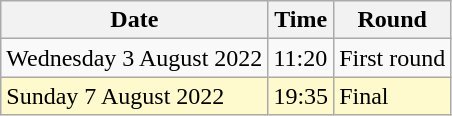<table class="wikitable">
<tr>
<th>Date</th>
<th>Time</th>
<th>Round</th>
</tr>
<tr>
<td>Wednesday 3 August 2022</td>
<td>11:20</td>
<td>First round</td>
</tr>
<tr>
<td style=background:lemonchiffon>Sunday 7 August 2022</td>
<td style=background:lemonchiffon>19:35</td>
<td style=background:lemonchiffon>Final</td>
</tr>
</table>
